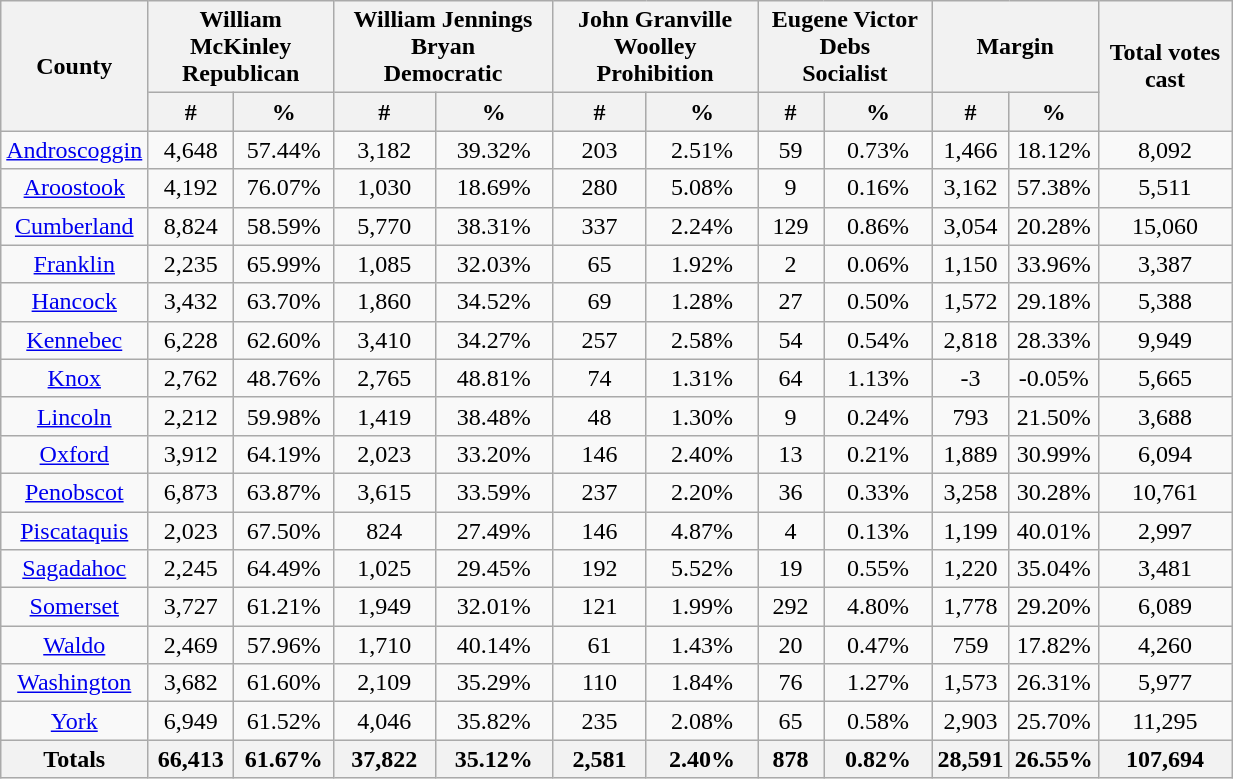<table width="65%" class="wikitable sortable">
<tr>
<th rowspan="2">County</th>
<th colspan="2">William McKinley<br>Republican</th>
<th colspan="2">William Jennings Bryan<br>Democratic</th>
<th colspan="2">John Granville Woolley<br>Prohibition</th>
<th colspan="2">Eugene Victor Debs<br>Socialist</th>
<th colspan="2">Margin</th>
<th rowspan="2">Total votes cast</th>
</tr>
<tr bgcolor="lightgrey">
<th data-sort-type="number">#</th>
<th data-sort-type="number">%</th>
<th data-sort-type="number">#</th>
<th data-sort-type="number">%</th>
<th data-sort-type="number">#</th>
<th data-sort-type="number">%</th>
<th data-sort-type="number">#</th>
<th data-sort-type="number">%</th>
<th data-sort-type="number">#</th>
<th data-sort-type="number">%</th>
</tr>
<tr style="text-align:center;">
<td><a href='#'>Androscoggin</a></td>
<td>4,648</td>
<td>57.44%</td>
<td>3,182</td>
<td>39.32%</td>
<td>203</td>
<td>2.51%</td>
<td>59</td>
<td>0.73%</td>
<td>1,466</td>
<td>18.12%</td>
<td>8,092</td>
</tr>
<tr style="text-align:center;">
<td><a href='#'>Aroostook</a></td>
<td>4,192</td>
<td>76.07%</td>
<td>1,030</td>
<td>18.69%</td>
<td>280</td>
<td>5.08%</td>
<td>9</td>
<td>0.16%</td>
<td>3,162</td>
<td>57.38%</td>
<td>5,511</td>
</tr>
<tr style="text-align:center;">
<td><a href='#'>Cumberland</a></td>
<td>8,824</td>
<td>58.59%</td>
<td>5,770</td>
<td>38.31%</td>
<td>337</td>
<td>2.24%</td>
<td>129</td>
<td>0.86%</td>
<td>3,054</td>
<td>20.28%</td>
<td>15,060</td>
</tr>
<tr style="text-align:center;">
<td><a href='#'>Franklin</a></td>
<td>2,235</td>
<td>65.99%</td>
<td>1,085</td>
<td>32.03%</td>
<td>65</td>
<td>1.92%</td>
<td>2</td>
<td>0.06%</td>
<td>1,150</td>
<td>33.96%</td>
<td>3,387</td>
</tr>
<tr style="text-align:center;">
<td><a href='#'>Hancock</a></td>
<td>3,432</td>
<td>63.70%</td>
<td>1,860</td>
<td>34.52%</td>
<td>69</td>
<td>1.28%</td>
<td>27</td>
<td>0.50%</td>
<td>1,572</td>
<td>29.18%</td>
<td>5,388</td>
</tr>
<tr style="text-align:center;">
<td><a href='#'>Kennebec</a></td>
<td>6,228</td>
<td>62.60%</td>
<td>3,410</td>
<td>34.27%</td>
<td>257</td>
<td>2.58%</td>
<td>54</td>
<td>0.54%</td>
<td>2,818</td>
<td>28.33%</td>
<td>9,949</td>
</tr>
<tr style="text-align:center;">
<td><a href='#'>Knox</a></td>
<td>2,762</td>
<td>48.76%</td>
<td>2,765</td>
<td>48.81%</td>
<td>74</td>
<td>1.31%</td>
<td>64</td>
<td>1.13%</td>
<td>-3</td>
<td>-0.05%</td>
<td>5,665</td>
</tr>
<tr style="text-align:center;">
<td><a href='#'>Lincoln</a></td>
<td>2,212</td>
<td>59.98%</td>
<td>1,419</td>
<td>38.48%</td>
<td>48</td>
<td>1.30%</td>
<td>9</td>
<td>0.24%</td>
<td>793</td>
<td>21.50%</td>
<td>3,688</td>
</tr>
<tr style="text-align:center;">
<td><a href='#'>Oxford</a></td>
<td>3,912</td>
<td>64.19%</td>
<td>2,023</td>
<td>33.20%</td>
<td>146</td>
<td>2.40%</td>
<td>13</td>
<td>0.21%</td>
<td>1,889</td>
<td>30.99%</td>
<td>6,094</td>
</tr>
<tr style="text-align:center;">
<td><a href='#'>Penobscot</a></td>
<td>6,873</td>
<td>63.87%</td>
<td>3,615</td>
<td>33.59%</td>
<td>237</td>
<td>2.20%</td>
<td>36</td>
<td>0.33%</td>
<td>3,258</td>
<td>30.28%</td>
<td>10,761</td>
</tr>
<tr style="text-align:center;">
<td><a href='#'>Piscataquis</a></td>
<td>2,023</td>
<td>67.50%</td>
<td>824</td>
<td>27.49%</td>
<td>146</td>
<td>4.87%</td>
<td>4</td>
<td>0.13%</td>
<td>1,199</td>
<td>40.01%</td>
<td>2,997</td>
</tr>
<tr style="text-align:center;">
<td><a href='#'>Sagadahoc</a></td>
<td>2,245</td>
<td>64.49%</td>
<td>1,025</td>
<td>29.45%</td>
<td>192</td>
<td>5.52%</td>
<td>19</td>
<td>0.55%</td>
<td>1,220</td>
<td>35.04%</td>
<td>3,481</td>
</tr>
<tr style="text-align:center;">
<td><a href='#'>Somerset</a></td>
<td>3,727</td>
<td>61.21%</td>
<td>1,949</td>
<td>32.01%</td>
<td>121</td>
<td>1.99%</td>
<td>292</td>
<td>4.80%</td>
<td>1,778</td>
<td>29.20%</td>
<td>6,089</td>
</tr>
<tr style="text-align:center;">
<td><a href='#'>Waldo</a></td>
<td>2,469</td>
<td>57.96%</td>
<td>1,710</td>
<td>40.14%</td>
<td>61</td>
<td>1.43%</td>
<td>20</td>
<td>0.47%</td>
<td>759</td>
<td>17.82%</td>
<td>4,260</td>
</tr>
<tr style="text-align:center;">
<td><a href='#'>Washington</a></td>
<td>3,682</td>
<td>61.60%</td>
<td>2,109</td>
<td>35.29%</td>
<td>110</td>
<td>1.84%</td>
<td>76</td>
<td>1.27%</td>
<td>1,573</td>
<td>26.31%</td>
<td>5,977</td>
</tr>
<tr style="text-align:center;">
<td><a href='#'>York</a></td>
<td>6,949</td>
<td>61.52%</td>
<td>4,046</td>
<td>35.82%</td>
<td>235</td>
<td>2.08%</td>
<td>65</td>
<td>0.58%</td>
<td>2,903</td>
<td>25.70%</td>
<td>11,295</td>
</tr>
<tr>
<th>Totals</th>
<th>66,413</th>
<th>61.67%</th>
<th>37,822</th>
<th>35.12%</th>
<th>2,581</th>
<th>2.40%</th>
<th>878</th>
<th>0.82%</th>
<th>28,591</th>
<th>26.55%</th>
<th>107,694</th>
</tr>
</table>
